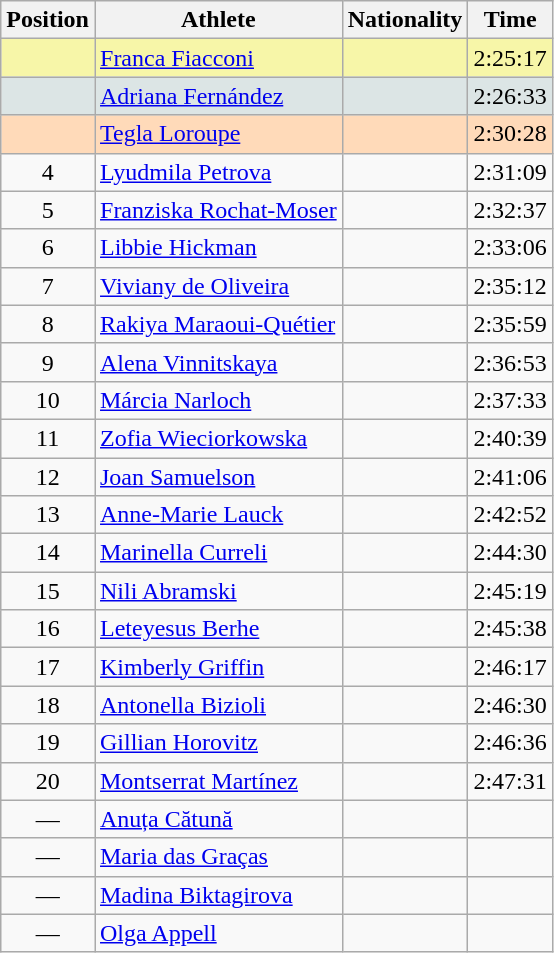<table class="wikitable sortable">
<tr>
<th>Position</th>
<th>Athlete</th>
<th>Nationality</th>
<th>Time</th>
</tr>
<tr bgcolor=#F7F6A8>
<td align=center></td>
<td><a href='#'>Franca Fiacconi</a></td>
<td></td>
<td>2:25:17</td>
</tr>
<tr bgcolor=#DCE5E5>
<td align=center></td>
<td><a href='#'>Adriana Fernández</a></td>
<td></td>
<td>2:26:33</td>
</tr>
<tr bgcolor=#FFDAB9>
<td align=center></td>
<td><a href='#'>Tegla Loroupe</a></td>
<td></td>
<td>2:30:28</td>
</tr>
<tr>
<td align=center>4</td>
<td><a href='#'>Lyudmila Petrova</a></td>
<td></td>
<td>2:31:09</td>
</tr>
<tr>
<td align=center>5</td>
<td><a href='#'>Franziska Rochat-Moser</a></td>
<td></td>
<td>2:32:37</td>
</tr>
<tr>
<td align=center>6</td>
<td><a href='#'>Libbie Hickman</a></td>
<td></td>
<td>2:33:06</td>
</tr>
<tr>
<td align=center>7</td>
<td><a href='#'>Viviany de Oliveira</a></td>
<td></td>
<td>2:35:12</td>
</tr>
<tr>
<td align=center>8</td>
<td><a href='#'>Rakiya Maraoui-Quétier</a></td>
<td></td>
<td>2:35:59</td>
</tr>
<tr>
<td align=center>9</td>
<td><a href='#'>Alena Vinnitskaya</a></td>
<td></td>
<td>2:36:53</td>
</tr>
<tr>
<td align=center>10</td>
<td><a href='#'>Márcia Narloch</a></td>
<td></td>
<td>2:37:33</td>
</tr>
<tr>
<td align=center>11</td>
<td><a href='#'>Zofia Wieciorkowska</a></td>
<td></td>
<td>2:40:39</td>
</tr>
<tr>
<td align=center>12</td>
<td><a href='#'>Joan Samuelson</a></td>
<td></td>
<td>2:41:06</td>
</tr>
<tr>
<td align=center>13</td>
<td><a href='#'>Anne-Marie Lauck</a></td>
<td></td>
<td>2:42:52</td>
</tr>
<tr>
<td align=center>14</td>
<td><a href='#'>Marinella Curreli</a></td>
<td></td>
<td>2:44:30</td>
</tr>
<tr>
<td align=center>15</td>
<td><a href='#'>Nili Abramski</a></td>
<td></td>
<td>2:45:19</td>
</tr>
<tr>
<td align=center>16</td>
<td><a href='#'>Leteyesus Berhe</a></td>
<td></td>
<td>2:45:38</td>
</tr>
<tr>
<td align=center>17</td>
<td><a href='#'>Kimberly Griffin</a></td>
<td></td>
<td>2:46:17</td>
</tr>
<tr>
<td align=center>18</td>
<td><a href='#'>Antonella Bizioli</a></td>
<td></td>
<td>2:46:30</td>
</tr>
<tr>
<td align=center>19</td>
<td><a href='#'>Gillian Horovitz</a></td>
<td></td>
<td>2:46:36</td>
</tr>
<tr>
<td align=center>20</td>
<td><a href='#'>Montserrat Martínez</a></td>
<td></td>
<td>2:47:31</td>
</tr>
<tr>
<td align=center>—</td>
<td><a href='#'>Anuța Cătună</a></td>
<td></td>
<td></td>
</tr>
<tr>
<td align=center>—</td>
<td><a href='#'>Maria das Graças</a></td>
<td></td>
<td></td>
</tr>
<tr>
<td align=center>—</td>
<td><a href='#'>Madina Biktagirova</a></td>
<td></td>
<td></td>
</tr>
<tr>
<td align=center>—</td>
<td><a href='#'>Olga Appell</a></td>
<td></td>
<td></td>
</tr>
</table>
